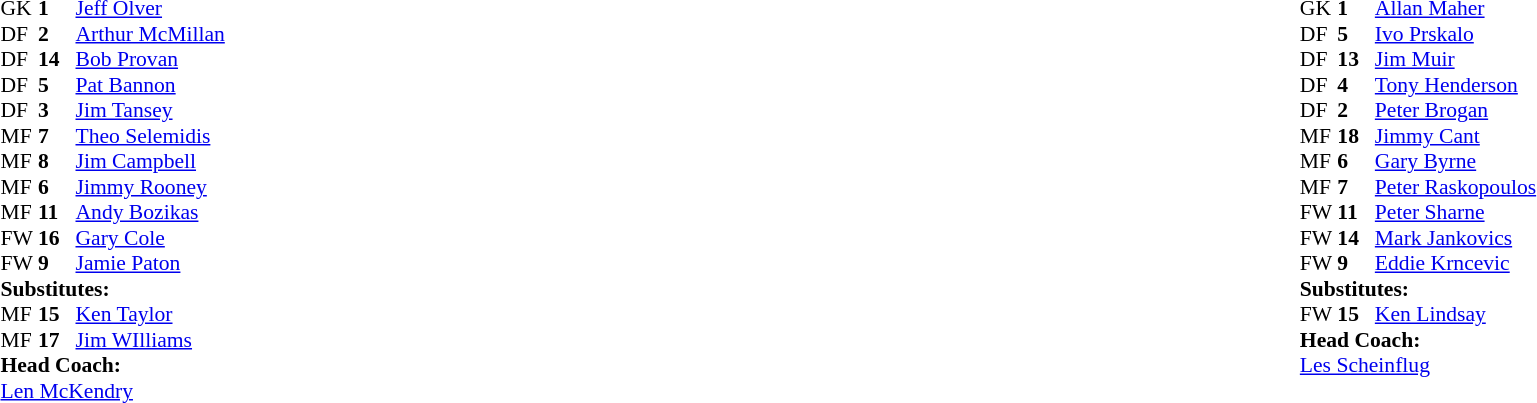<table width="100%">
<tr>
<td valign="top" width="40%"><br><table style="font-size:90%" cellspacing="0" cellpadding="0">
<tr>
<th width=25></th>
<th width=25></th>
</tr>
<tr>
<td>GK</td>
<td><strong>1</strong></td>
<td> <a href='#'>Jeff Olver</a></td>
</tr>
<tr>
<td>DF</td>
<td><strong>2</strong></td>
<td> <a href='#'>Arthur McMillan</a></td>
</tr>
<tr>
<td>DF</td>
<td><strong>14</strong></td>
<td> <a href='#'>Bob Provan</a></td>
</tr>
<tr>
<td>DF</td>
<td><strong>5</strong></td>
<td> <a href='#'>Pat Bannon</a></td>
</tr>
<tr>
<td>DF</td>
<td><strong>3</strong></td>
<td> <a href='#'>Jim Tansey</a></td>
</tr>
<tr>
<td>MF</td>
<td><strong>7</strong></td>
<td> <a href='#'>Theo Selemidis</a></td>
</tr>
<tr>
<td>MF</td>
<td><strong>8</strong></td>
<td> <a href='#'>Jim Campbell</a></td>
<td></td>
<td></td>
</tr>
<tr>
<td>MF</td>
<td><strong>6</strong></td>
<td> <a href='#'>Jimmy Rooney</a></td>
</tr>
<tr>
<td>MF</td>
<td><strong>11</strong></td>
<td> <a href='#'>Andy Bozikas</a></td>
<td></td>
<td></td>
</tr>
<tr>
<td>FW</td>
<td><strong>16</strong></td>
<td> <a href='#'>Gary Cole</a></td>
</tr>
<tr>
<td>FW</td>
<td><strong>9</strong></td>
<td> <a href='#'>Jamie Paton</a></td>
</tr>
<tr>
<td colspan=3><strong>Substitutes:</strong></td>
</tr>
<tr>
<td>MF</td>
<td><strong>15</strong></td>
<td> <a href='#'>Ken Taylor</a></td>
<td></td>
<td></td>
</tr>
<tr>
<td>MF</td>
<td><strong>17</strong></td>
<td> <a href='#'>Jim WIlliams</a></td>
<td></td>
<td></td>
</tr>
<tr>
<td colspan=3><strong>Head Coach:</strong></td>
</tr>
<tr>
<td colspan=3> <a href='#'>Len McKendry</a></td>
</tr>
</table>
</td>
<td valign="top"></td>
<td valign="top" width="50%"><br><table style="font-size:90%; margin:auto" cellspacing="0" cellpadding="0">
<tr>
<th width=25></th>
<th width=25></th>
</tr>
<tr>
<td>GK</td>
<td><strong>1</strong></td>
<td> <a href='#'>Allan Maher</a></td>
</tr>
<tr>
<td>DF</td>
<td><strong>5</strong></td>
<td> <a href='#'>Ivo Prskalo</a></td>
</tr>
<tr>
<td>DF</td>
<td><strong>13</strong></td>
<td> <a href='#'>Jim Muir</a></td>
</tr>
<tr>
<td>DF</td>
<td><strong>4</strong></td>
<td> <a href='#'>Tony Henderson</a></td>
</tr>
<tr>
<td>DF</td>
<td><strong>2</strong></td>
<td> <a href='#'>Peter Brogan</a></td>
<td></td>
<td></td>
</tr>
<tr>
<td>MF</td>
<td><strong>18</strong></td>
<td> <a href='#'>Jimmy Cant</a></td>
</tr>
<tr>
<td>MF</td>
<td><strong>6</strong></td>
<td> <a href='#'>Gary Byrne</a></td>
</tr>
<tr>
<td>MF</td>
<td><strong>7</strong></td>
<td> <a href='#'>Peter Raskopoulos</a></td>
</tr>
<tr>
<td>FW</td>
<td><strong>11</strong></td>
<td> <a href='#'>Peter Sharne</a></td>
</tr>
<tr>
<td>FW</td>
<td><strong>14</strong></td>
<td> <a href='#'>Mark Jankovics</a></td>
</tr>
<tr>
<td>FW</td>
<td><strong>9</strong></td>
<td> <a href='#'>Eddie Krncevic</a></td>
</tr>
<tr>
<td colspan=3><strong>Substitutes:</strong></td>
</tr>
<tr>
<td>FW</td>
<td><strong>15</strong></td>
<td> <a href='#'>Ken Lindsay</a></td>
<td></td>
<td></td>
</tr>
<tr>
<td colspan=3><strong>Head Coach:</strong></td>
</tr>
<tr>
<td colspan=3> <a href='#'>Les Scheinflug</a></td>
</tr>
</table>
</td>
</tr>
</table>
